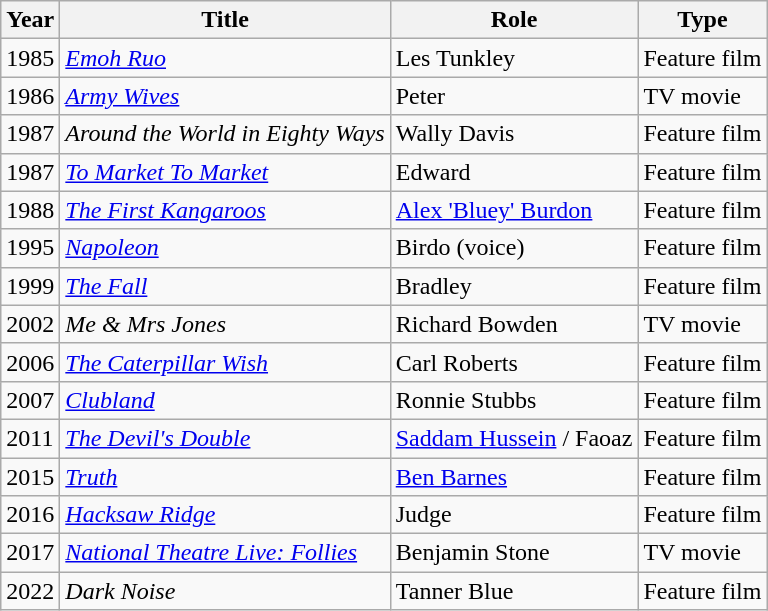<table class="wikitable sortable">
<tr>
<th scope="col">Year</th>
<th scope="col">Title</th>
<th scope="col">Role</th>
<th scope="col">Type</th>
</tr>
<tr>
<td>1985</td>
<td><em><a href='#'>Emoh Ruo</a></em></td>
<td>Les Tunkley</td>
<td>Feature film</td>
</tr>
<tr>
<td>1986</td>
<td><em><a href='#'>Army Wives</a></em></td>
<td>Peter</td>
<td>TV movie</td>
</tr>
<tr>
<td>1987</td>
<td><em>Around the World in Eighty Ways</em></td>
<td>Wally Davis</td>
<td>Feature film</td>
</tr>
<tr>
<td>1987</td>
<td><em><a href='#'>To Market To Market</a></em></td>
<td>Edward</td>
<td>Feature film</td>
</tr>
<tr>
<td>1988</td>
<td><em><a href='#'>The First Kangaroos</a></em></td>
<td><a href='#'>Alex 'Bluey' Burdon</a></td>
<td>Feature film</td>
</tr>
<tr>
<td>1995</td>
<td><em><a href='#'>Napoleon</a></em></td>
<td>Birdo (voice)</td>
<td>Feature film</td>
</tr>
<tr>
<td>1999</td>
<td><em><a href='#'>The Fall</a></em></td>
<td>Bradley</td>
<td>Feature film</td>
</tr>
<tr>
<td>2002</td>
<td><em>Me & Mrs Jones</em></td>
<td>Richard Bowden</td>
<td>TV movie</td>
</tr>
<tr>
<td>2006</td>
<td><em><a href='#'>The Caterpillar Wish</a></em></td>
<td>Carl Roberts</td>
<td>Feature film</td>
</tr>
<tr>
<td>2007</td>
<td><em><a href='#'>Clubland</a></em></td>
<td>Ronnie Stubbs</td>
<td>Feature film</td>
</tr>
<tr>
<td>2011</td>
<td><em><a href='#'>The Devil's Double</a></em></td>
<td><a href='#'>Saddam Hussein</a> / Faoaz</td>
<td>Feature film</td>
</tr>
<tr>
<td>2015</td>
<td><em><a href='#'>Truth</a></em></td>
<td><a href='#'>Ben Barnes</a></td>
<td>Feature film</td>
</tr>
<tr>
<td>2016</td>
<td><em><a href='#'>Hacksaw Ridge</a></em></td>
<td>Judge</td>
<td>Feature film</td>
</tr>
<tr>
<td>2017</td>
<td><em><a href='#'>National Theatre Live: Follies</a></em></td>
<td>Benjamin Stone</td>
<td>TV movie</td>
</tr>
<tr>
<td>2022</td>
<td><em>Dark Noise</em></td>
<td>Tanner Blue</td>
<td>Feature film</td>
</tr>
</table>
